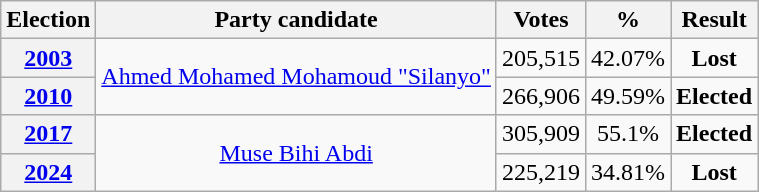<table class="wikitable" style="text-align:center">
<tr>
<th>Election</th>
<th>Party candidate</th>
<th>Votes</th>
<th><strong>%</strong></th>
<th>Result</th>
</tr>
<tr>
<th><a href='#'>2003</a></th>
<td rowspan="2"><a href='#'>Ahmed Mohamed Mohamoud "Silanyo"</a></td>
<td>205,515</td>
<td>42.07%</td>
<td><strong>Lost</strong> </td>
</tr>
<tr>
<th><a href='#'>2010</a></th>
<td>266,906</td>
<td>49.59%</td>
<td><strong>Elected</strong> </td>
</tr>
<tr>
<th><a href='#'>2017</a></th>
<td rowspan="2"><a href='#'>Muse Bihi Abdi</a></td>
<td>305,909</td>
<td>55.1%</td>
<td><strong>Elected</strong> </td>
</tr>
<tr>
<th><a href='#'>2024</a></th>
<td>225,219</td>
<td>34.81%</td>
<td><strong>Lost</strong> </td>
</tr>
</table>
